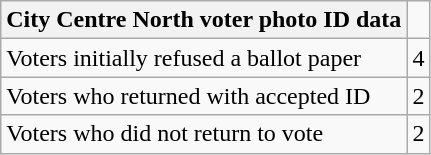<table class="wikitable">
<tr>
<th>City Centre North voter photo ID data</th>
</tr>
<tr>
<td style="text-align:left">Voters initially refused a ballot paper</td>
<td style="text-align:center">4</td>
</tr>
<tr>
<td style="text-align:left">Voters who returned with accepted ID</td>
<td style="text-align:center">2</td>
</tr>
<tr>
<td style="text-align:left">Voters who did not return to vote</td>
<td style="text-align:center">2</td>
</tr>
</table>
